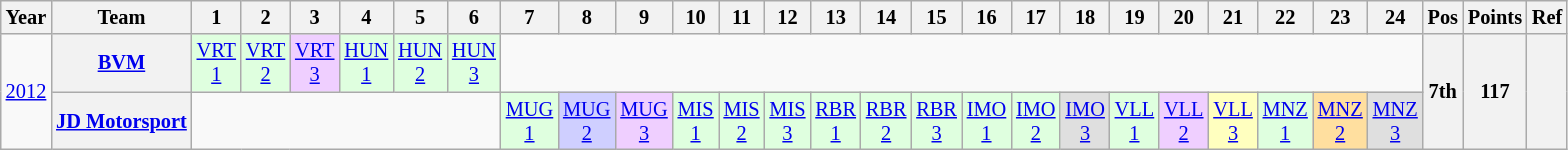<table class="wikitable" style="text-align:center; font-size:85%">
<tr>
<th>Year</th>
<th>Team</th>
<th>1</th>
<th>2</th>
<th>3</th>
<th>4</th>
<th>5</th>
<th>6</th>
<th>7</th>
<th>8</th>
<th>9</th>
<th>10</th>
<th>11</th>
<th>12</th>
<th>13</th>
<th>14</th>
<th>15</th>
<th>16</th>
<th>17</th>
<th>18</th>
<th>19</th>
<th>20</th>
<th>21</th>
<th>22</th>
<th>23</th>
<th>24</th>
<th>Pos</th>
<th>Points</th>
<th>Ref</th>
</tr>
<tr>
<td rowspan="2"><a href='#'>2012</a></td>
<th nowrap><a href='#'>BVM</a></th>
<td style="background:#DFFFDF;"><a href='#'>VRT<br>1</a><br></td>
<td style="background:#DFFFDF;"><a href='#'>VRT<br>2</a><br></td>
<td style="background:#EFCFFF;"><a href='#'>VRT<br>3</a><br></td>
<td style="background:#DFFFDF;"><a href='#'>HUN<br>1</a><br></td>
<td style="background:#DFFFDF;"><a href='#'>HUN<br>2</a><br></td>
<td style="background:#DFFFDF;"><a href='#'>HUN<br>3</a><br></td>
<td colspan=18></td>
<th rowspan="2">7th</th>
<th rowspan="2">117</th>
<th rowspan="2"></th>
</tr>
<tr>
<th nowrap><a href='#'>JD Motorsport</a></th>
<td colspan=6></td>
<td style="background:#DFFFDF;"><a href='#'>MUG<br>1</a><br></td>
<td style="background:#CFCFFF;"><a href='#'>MUG<br>2</a><br></td>
<td style="background:#EFCFFF;"><a href='#'>MUG<br>3</a><br></td>
<td style="background:#DFFFDF;"><a href='#'>MIS<br>1</a><br></td>
<td style="background:#DFFFDF;"><a href='#'>MIS<br>2</a><br></td>
<td style="background:#DFFFDF;"><a href='#'>MIS<br>3</a><br></td>
<td style="background:#DFFFDF;"><a href='#'>RBR<br>1</a><br></td>
<td style="background:#DFFFDF;"><a href='#'>RBR<br>2</a><br></td>
<td style="background:#DFFFDF;"><a href='#'>RBR<br>3</a><br></td>
<td style="background:#DFFFDF;"><a href='#'>IMO<br>1</a><br></td>
<td style="background:#DFFFDF;"><a href='#'>IMO<br>2</a><br></td>
<td style="background:#DFDFDF;"><a href='#'>IMO<br>3</a><br></td>
<td style="background:#DFFFDF;"><a href='#'>VLL<br>1</a><br></td>
<td style="background:#EFCFFF;"><a href='#'>VLL<br>2</a><br></td>
<td style="background:#FFFFBF;"><a href='#'>VLL<br>3</a><br></td>
<td style="background:#DFFFDF;"><a href='#'>MNZ<br>1</a><br></td>
<td style="background:#FFDF9F;"><a href='#'>MNZ<br>2</a><br></td>
<td style="background:#DFDFDF;"><a href='#'>MNZ<br>3</a><br></td>
</tr>
</table>
